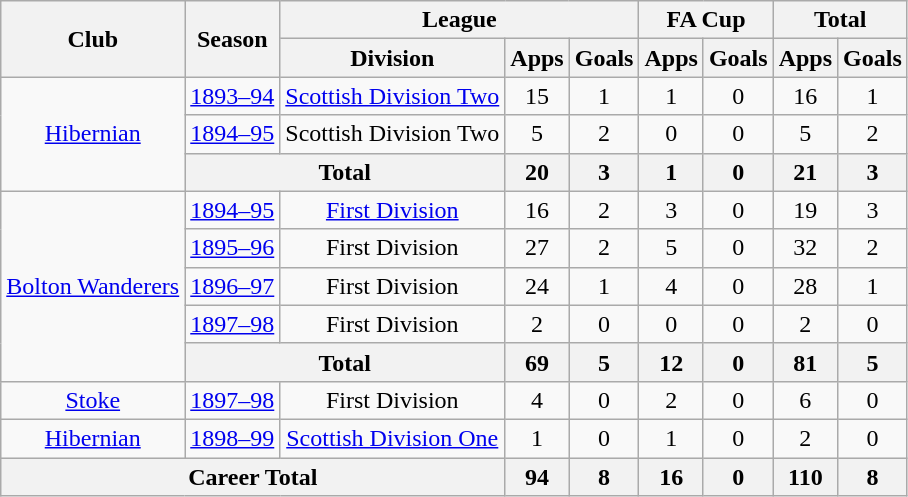<table class="wikitable" style="text-align: center;">
<tr>
<th rowspan="2">Club</th>
<th rowspan="2">Season</th>
<th colspan="3">League</th>
<th colspan="2">FA Cup</th>
<th colspan="2">Total</th>
</tr>
<tr>
<th>Division</th>
<th>Apps</th>
<th>Goals</th>
<th>Apps</th>
<th>Goals</th>
<th>Apps</th>
<th>Goals</th>
</tr>
<tr>
<td rowspan=3><a href='#'>Hibernian</a></td>
<td><a href='#'>1893–94</a></td>
<td><a href='#'>Scottish Division Two</a></td>
<td>15</td>
<td>1</td>
<td>1</td>
<td>0</td>
<td>16</td>
<td>1</td>
</tr>
<tr>
<td><a href='#'>1894–95</a></td>
<td>Scottish Division Two</td>
<td>5</td>
<td>2</td>
<td>0</td>
<td>0</td>
<td>5</td>
<td>2</td>
</tr>
<tr>
<th colspan=2>Total</th>
<th>20</th>
<th>3</th>
<th>1</th>
<th>0</th>
<th>21</th>
<th>3</th>
</tr>
<tr>
<td rowspan="5"><a href='#'>Bolton Wanderers</a></td>
<td><a href='#'>1894–95</a></td>
<td><a href='#'>First Division</a></td>
<td>16</td>
<td>2</td>
<td>3</td>
<td>0</td>
<td>19</td>
<td>3</td>
</tr>
<tr>
<td><a href='#'>1895–96</a></td>
<td>First Division</td>
<td>27</td>
<td>2</td>
<td>5</td>
<td>0</td>
<td>32</td>
<td>2</td>
</tr>
<tr>
<td><a href='#'>1896–97</a></td>
<td>First Division</td>
<td>24</td>
<td>1</td>
<td>4</td>
<td>0</td>
<td>28</td>
<td>1</td>
</tr>
<tr>
<td><a href='#'>1897–98</a></td>
<td>First Division</td>
<td>2</td>
<td>0</td>
<td>0</td>
<td>0</td>
<td>2</td>
<td>0</td>
</tr>
<tr>
<th colspan=2>Total</th>
<th>69</th>
<th>5</th>
<th>12</th>
<th>0</th>
<th>81</th>
<th>5</th>
</tr>
<tr>
<td><a href='#'>Stoke</a></td>
<td><a href='#'>1897–98</a></td>
<td>First Division</td>
<td>4</td>
<td>0</td>
<td>2</td>
<td>0</td>
<td>6</td>
<td>0</td>
</tr>
<tr>
<td><a href='#'>Hibernian</a></td>
<td><a href='#'>1898–99</a></td>
<td><a href='#'>Scottish Division One</a></td>
<td>1</td>
<td>0</td>
<td>1</td>
<td>0</td>
<td>2</td>
<td>0</td>
</tr>
<tr>
<th colspan="3">Career Total</th>
<th>94</th>
<th>8</th>
<th>16</th>
<th>0</th>
<th>110</th>
<th>8</th>
</tr>
</table>
